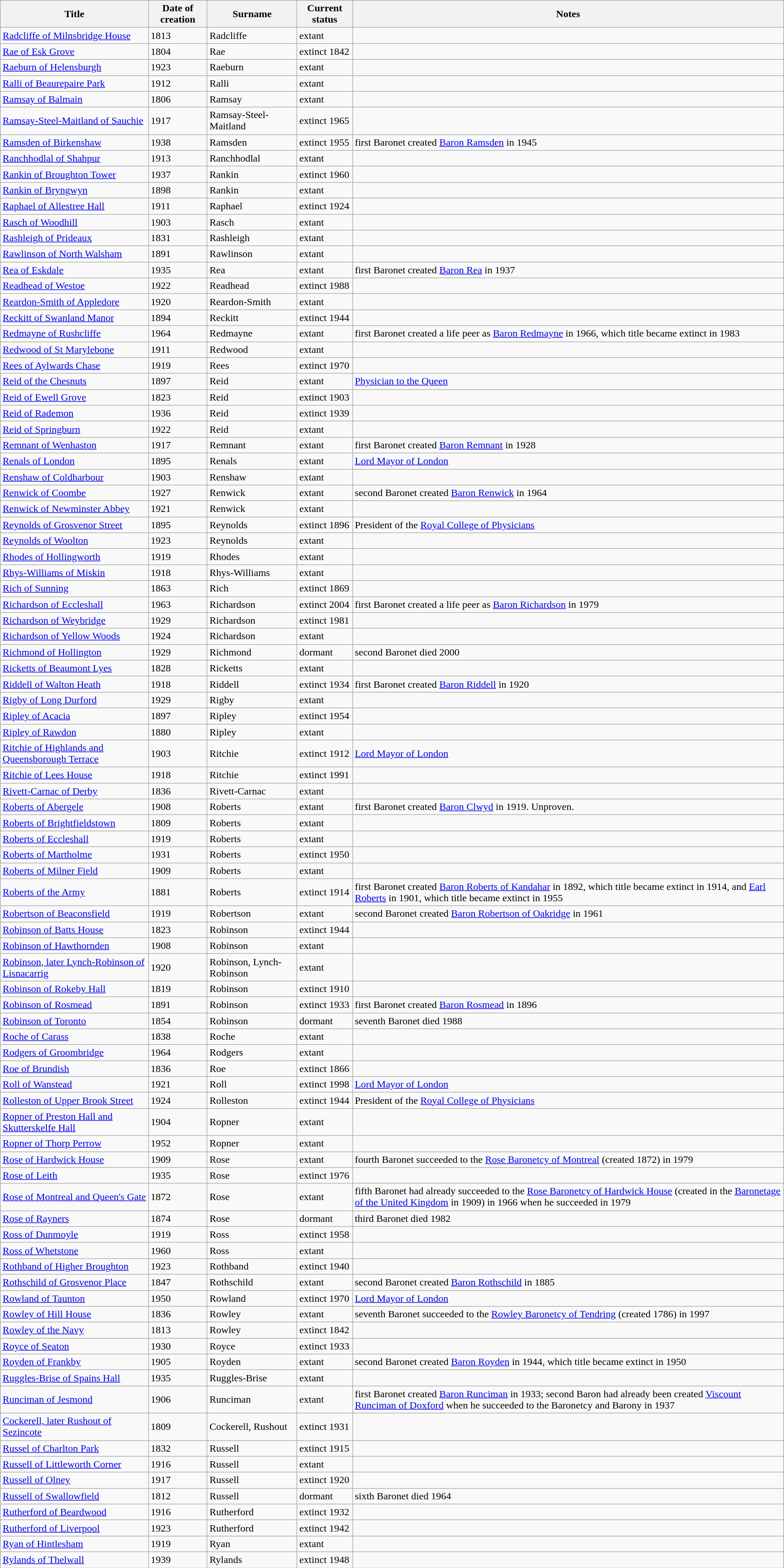<table class="wikitable">
<tr>
<th>Title</th>
<th>Date of creation</th>
<th>Surname</th>
<th>Current status</th>
<th>Notes</th>
</tr>
<tr>
<td><a href='#'>Radcliffe of Milnsbridge House</a></td>
<td>1813</td>
<td>Radcliffe</td>
<td>extant</td>
<td></td>
</tr>
<tr>
<td><a href='#'>Rae of Esk Grove</a></td>
<td>1804</td>
<td>Rae</td>
<td>extinct 1842</td>
<td></td>
</tr>
<tr>
<td><a href='#'>Raeburn of Helensburgh</a></td>
<td>1923</td>
<td>Raeburn</td>
<td>extant</td>
<td></td>
</tr>
<tr>
<td><a href='#'>Ralli of Beaurepaire Park</a></td>
<td>1912</td>
<td>Ralli</td>
<td>extant</td>
<td></td>
</tr>
<tr>
<td><a href='#'>Ramsay of Balmain</a></td>
<td>1806</td>
<td>Ramsay</td>
<td>extant</td>
<td></td>
</tr>
<tr>
<td><a href='#'>Ramsay-Steel-Maitland of Sauchie</a></td>
<td>1917</td>
<td>Ramsay-Steel-Maitland</td>
<td>extinct 1965</td>
<td></td>
</tr>
<tr>
<td><a href='#'>Ramsden of Birkenshaw</a></td>
<td>1938</td>
<td>Ramsden</td>
<td>extinct 1955</td>
<td>first Baronet created <a href='#'>Baron Ramsden</a> in 1945</td>
</tr>
<tr>
<td><a href='#'>Ranchhodlal of Shahpur</a></td>
<td>1913</td>
<td>Ranchhodlal</td>
<td>extant</td>
<td></td>
</tr>
<tr>
<td><a href='#'>Rankin of Broughton Tower</a></td>
<td>1937</td>
<td>Rankin</td>
<td>extinct 1960</td>
<td></td>
</tr>
<tr>
<td><a href='#'>Rankin of Bryngwyn</a></td>
<td>1898</td>
<td>Rankin</td>
<td>extant</td>
<td></td>
</tr>
<tr>
<td><a href='#'>Raphael of Allestree Hall</a></td>
<td>1911</td>
<td>Raphael</td>
<td>extinct 1924</td>
<td></td>
</tr>
<tr>
<td><a href='#'>Rasch of Woodhill</a></td>
<td>1903</td>
<td>Rasch</td>
<td>extant</td>
<td></td>
</tr>
<tr>
<td><a href='#'>Rashleigh of Prideaux</a></td>
<td>1831</td>
<td>Rashleigh</td>
<td>extant</td>
<td></td>
</tr>
<tr>
<td><a href='#'>Rawlinson of North Walsham</a></td>
<td>1891</td>
<td>Rawlinson</td>
<td>extant</td>
<td></td>
</tr>
<tr>
<td><a href='#'>Rea of Eskdale</a></td>
<td>1935</td>
<td>Rea</td>
<td>extant</td>
<td>first Baronet created <a href='#'>Baron Rea</a> in 1937</td>
</tr>
<tr>
<td><a href='#'>Readhead of Westoe</a></td>
<td>1922</td>
<td>Readhead</td>
<td>extinct 1988</td>
<td></td>
</tr>
<tr>
<td><a href='#'>Reardon-Smith of Appledore</a></td>
<td>1920</td>
<td>Reardon-Smith</td>
<td>extant</td>
<td></td>
</tr>
<tr>
<td><a href='#'>Reckitt of Swanland Manor</a></td>
<td>1894</td>
<td>Reckitt</td>
<td>extinct 1944</td>
<td></td>
</tr>
<tr>
<td><a href='#'>Redmayne of Rushcliffe</a></td>
<td>1964</td>
<td>Redmayne</td>
<td>extant</td>
<td>first Baronet created a life peer as <a href='#'>Baron Redmayne</a> in 1966, which title became extinct in 1983</td>
</tr>
<tr>
<td><a href='#'>Redwood of St Marylebone</a></td>
<td>1911</td>
<td>Redwood</td>
<td>extant</td>
<td></td>
</tr>
<tr>
<td><a href='#'>Rees of Aylwards Chase</a></td>
<td>1919</td>
<td>Rees</td>
<td>extinct 1970</td>
<td></td>
</tr>
<tr>
<td><a href='#'>Reid of the Chesnuts</a></td>
<td>1897</td>
<td>Reid</td>
<td>extant</td>
<td><a href='#'>Physician to the Queen</a></td>
</tr>
<tr>
<td><a href='#'>Reid of Ewell Grove</a></td>
<td>1823</td>
<td>Reid</td>
<td>extinct 1903</td>
<td></td>
</tr>
<tr>
<td><a href='#'>Reid of Rademon</a></td>
<td>1936</td>
<td>Reid</td>
<td>extinct 1939</td>
<td></td>
</tr>
<tr>
<td><a href='#'>Reid of Springburn</a></td>
<td>1922</td>
<td>Reid</td>
<td>extant</td>
<td></td>
</tr>
<tr>
<td><a href='#'>Remnant of Wenhaston</a></td>
<td>1917</td>
<td>Remnant</td>
<td>extant</td>
<td>first Baronet created <a href='#'>Baron Remnant</a> in 1928</td>
</tr>
<tr>
<td><a href='#'>Renals of London</a></td>
<td>1895</td>
<td>Renals</td>
<td>extant</td>
<td><a href='#'>Lord Mayor of London</a></td>
</tr>
<tr>
<td><a href='#'>Renshaw of Coldharbour</a></td>
<td>1903</td>
<td>Renshaw</td>
<td>extant</td>
<td></td>
</tr>
<tr>
<td><a href='#'>Renwick of Coombe</a></td>
<td>1927</td>
<td>Renwick</td>
<td>extant</td>
<td>second Baronet created <a href='#'>Baron Renwick</a> in 1964</td>
</tr>
<tr>
<td><a href='#'>Renwick of Newminster Abbey</a></td>
<td>1921</td>
<td>Renwick</td>
<td>extant</td>
<td></td>
</tr>
<tr>
<td><a href='#'>Reynolds of Grosvenor Street</a></td>
<td>1895</td>
<td>Reynolds</td>
<td>extinct 1896</td>
<td>President of the <a href='#'>Royal College of Physicians</a></td>
</tr>
<tr>
<td><a href='#'>Reynolds of Woolton</a></td>
<td>1923</td>
<td>Reynolds</td>
<td>extant</td>
<td></td>
</tr>
<tr>
<td><a href='#'>Rhodes of Hollingworth</a></td>
<td>1919</td>
<td>Rhodes</td>
<td>extant</td>
<td></td>
</tr>
<tr>
<td><a href='#'>Rhys-Williams of Miskin</a></td>
<td>1918</td>
<td>Rhys-Williams</td>
<td>extant</td>
<td></td>
</tr>
<tr>
<td><a href='#'>Rich of Sunning</a></td>
<td>1863</td>
<td>Rich</td>
<td>extinct 1869</td>
<td></td>
</tr>
<tr>
<td><a href='#'>Richardson of Eccleshall</a></td>
<td>1963</td>
<td>Richardson</td>
<td>extinct 2004</td>
<td>first Baronet created a life peer as <a href='#'>Baron Richardson</a> in 1979</td>
</tr>
<tr>
<td><a href='#'>Richardson of Weybridge</a></td>
<td>1929</td>
<td>Richardson</td>
<td>extinct 1981</td>
<td></td>
</tr>
<tr>
<td><a href='#'>Richardson of Yellow Woods</a></td>
<td>1924</td>
<td>Richardson</td>
<td>extant</td>
<td></td>
</tr>
<tr>
<td><a href='#'>Richmond of Hollington</a></td>
<td>1929</td>
<td>Richmond</td>
<td>dormant</td>
<td>second Baronet died 2000</td>
</tr>
<tr>
<td><a href='#'>Ricketts of Beaumont Lyes</a></td>
<td>1828</td>
<td>Ricketts</td>
<td>extant</td>
<td></td>
</tr>
<tr>
<td><a href='#'>Riddell of Walton Heath</a></td>
<td>1918</td>
<td>Riddell</td>
<td>extinct 1934</td>
<td>first Baronet created <a href='#'>Baron Riddell</a> in 1920</td>
</tr>
<tr>
<td><a href='#'>Rigby of Long Durford</a></td>
<td>1929</td>
<td>Rigby</td>
<td>extant</td>
<td></td>
</tr>
<tr>
<td><a href='#'>Ripley of Acacia</a></td>
<td>1897</td>
<td>Ripley</td>
<td>extinct 1954</td>
<td></td>
</tr>
<tr>
<td><a href='#'>Ripley of Rawdon</a></td>
<td>1880</td>
<td>Ripley</td>
<td>extant</td>
<td></td>
</tr>
<tr>
<td><a href='#'>Ritchie of Highlands and Queensborough Terrace</a></td>
<td>1903</td>
<td>Ritchie</td>
<td>extinct 1912</td>
<td><a href='#'>Lord Mayor of London</a></td>
</tr>
<tr>
<td><a href='#'>Ritchie of Lees House</a></td>
<td>1918</td>
<td>Ritchie</td>
<td>extinct 1991</td>
<td></td>
</tr>
<tr>
<td><a href='#'>Rivett-Carnac of Derby</a></td>
<td>1836</td>
<td>Rivett-Carnac</td>
<td>extant</td>
<td></td>
</tr>
<tr>
<td><a href='#'>Roberts of Abergele</a></td>
<td>1908</td>
<td>Roberts</td>
<td>extant</td>
<td>first Baronet created <a href='#'>Baron Clwyd</a> in 1919. Unproven.</td>
</tr>
<tr>
<td><a href='#'>Roberts of Brightfieldstown</a></td>
<td>1809</td>
<td>Roberts</td>
<td>extant</td>
<td></td>
</tr>
<tr>
<td><a href='#'>Roberts of Eccleshall</a></td>
<td>1919</td>
<td>Roberts</td>
<td>extant</td>
<td></td>
</tr>
<tr>
<td><a href='#'>Roberts of Martholme</a></td>
<td>1931</td>
<td>Roberts</td>
<td>extinct 1950</td>
<td></td>
</tr>
<tr>
<td><a href='#'>Roberts of Milner Field</a></td>
<td>1909</td>
<td>Roberts</td>
<td>extant</td>
<td></td>
</tr>
<tr>
<td><a href='#'>Roberts of the Army</a></td>
<td>1881</td>
<td>Roberts</td>
<td>extinct 1914</td>
<td>first Baronet created <a href='#'>Baron Roberts of Kandahar</a> in 1892, which title became extinct in 1914, and <a href='#'>Earl Roberts</a> in 1901, which title became extinct in 1955</td>
</tr>
<tr>
<td><a href='#'>Robertson of Beaconsfield</a></td>
<td>1919</td>
<td>Robertson</td>
<td>extant</td>
<td>second Baronet created <a href='#'>Baron Robertson of Oakridge</a> in 1961</td>
</tr>
<tr>
<td><a href='#'>Robinson of Batts House</a></td>
<td>1823</td>
<td>Robinson</td>
<td>extinct 1944</td>
<td></td>
</tr>
<tr>
<td><a href='#'>Robinson of Hawthornden</a></td>
<td>1908</td>
<td>Robinson</td>
<td>extant</td>
<td></td>
</tr>
<tr>
<td><a href='#'>Robinson, later Lynch-Robinson of Lisnacarrig</a></td>
<td>1920</td>
<td>Robinson, Lynch-Robinson</td>
<td>extant</td>
<td></td>
</tr>
<tr>
<td><a href='#'>Robinson of Rokeby Hall</a></td>
<td>1819</td>
<td>Robinson</td>
<td>extinct 1910</td>
<td></td>
</tr>
<tr>
<td><a href='#'>Robinson of Rosmead</a></td>
<td>1891</td>
<td>Robinson</td>
<td>extinct 1933</td>
<td>first Baronet created <a href='#'>Baron Rosmead</a> in 1896</td>
</tr>
<tr>
<td><a href='#'>Robinson of Toronto</a></td>
<td>1854</td>
<td>Robinson</td>
<td>dormant</td>
<td>seventh Baronet died 1988</td>
</tr>
<tr>
<td><a href='#'>Roche of Carass</a></td>
<td>1838</td>
<td>Roche</td>
<td>extant</td>
<td></td>
</tr>
<tr>
<td><a href='#'>Rodgers of Groombridge</a></td>
<td>1964</td>
<td>Rodgers</td>
<td>extant</td>
<td></td>
</tr>
<tr>
<td><a href='#'>Roe of Brundish</a></td>
<td>1836</td>
<td>Roe</td>
<td>extinct 1866</td>
<td></td>
</tr>
<tr>
<td><a href='#'>Roll of Wanstead</a></td>
<td>1921</td>
<td>Roll</td>
<td>extinct 1998</td>
<td><a href='#'>Lord Mayor of London</a></td>
</tr>
<tr>
<td><a href='#'>Rolleston of Upper Brook Street</a></td>
<td>1924</td>
<td>Rolleston</td>
<td>extinct 1944</td>
<td>President of the <a href='#'>Royal College of Physicians</a></td>
</tr>
<tr>
<td><a href='#'>Ropner of Preston Hall and Skutterskelfe Hall</a></td>
<td>1904</td>
<td>Ropner</td>
<td>extant</td>
<td></td>
</tr>
<tr>
<td><a href='#'>Ropner of Thorp Perrow</a></td>
<td>1952</td>
<td>Ropner</td>
<td>extant</td>
<td></td>
</tr>
<tr>
<td><a href='#'>Rose of Hardwick House</a></td>
<td>1909</td>
<td>Rose</td>
<td>extant</td>
<td>fourth Baronet succeeded to the <a href='#'>Rose Baronetcy of Montreal</a> (created 1872) in 1979</td>
</tr>
<tr>
<td><a href='#'>Rose of Leith</a></td>
<td>1935</td>
<td>Rose</td>
<td>extinct 1976</td>
<td></td>
</tr>
<tr>
<td><a href='#'>Rose of Montreal and Queen's Gate</a></td>
<td>1872</td>
<td>Rose</td>
<td>extant</td>
<td>fifth Baronet had already succeeded to the <a href='#'>Rose Baronetcy of Hardwick House</a> (created in the <a href='#'>Baronetage of the United Kingdom</a> in 1909) in 1966 when he succeeded in 1979</td>
</tr>
<tr>
<td><a href='#'>Rose of Rayners</a></td>
<td>1874</td>
<td>Rose</td>
<td>dormant</td>
<td>third Baronet died 1982</td>
</tr>
<tr>
<td><a href='#'>Ross of Dunmoyle</a></td>
<td>1919</td>
<td>Ross</td>
<td>extinct 1958</td>
<td></td>
</tr>
<tr>
<td><a href='#'>Ross of Whetstone</a></td>
<td>1960</td>
<td>Ross</td>
<td>extant</td>
<td></td>
</tr>
<tr>
<td><a href='#'>Rothband of Higher Broughton</a></td>
<td>1923</td>
<td>Rothband</td>
<td>extinct 1940</td>
<td></td>
</tr>
<tr>
<td><a href='#'>Rothschild of Grosvenor Place</a></td>
<td>1847</td>
<td>Rothschild</td>
<td>extant</td>
<td>second Baronet created <a href='#'>Baron Rothschild</a> in 1885</td>
</tr>
<tr>
<td><a href='#'>Rowland of Taunton</a></td>
<td>1950</td>
<td>Rowland</td>
<td>extinct 1970</td>
<td><a href='#'>Lord Mayor of London</a></td>
</tr>
<tr>
<td><a href='#'>Rowley of Hill House</a></td>
<td>1836</td>
<td>Rowley</td>
<td>extant</td>
<td>seventh Baronet succeeded to the <a href='#'>Rowley Baronetcy of Tendring</a> (created 1786) in 1997</td>
</tr>
<tr>
<td><a href='#'>Rowley of the Navy</a></td>
<td>1813</td>
<td>Rowley</td>
<td>extinct 1842</td>
<td></td>
</tr>
<tr>
<td><a href='#'>Royce of Seaton</a></td>
<td>1930</td>
<td>Royce</td>
<td>extinct 1933</td>
<td></td>
</tr>
<tr>
<td><a href='#'>Royden of Frankby</a></td>
<td>1905</td>
<td>Royden</td>
<td>extant</td>
<td>second Baronet created <a href='#'>Baron Royden</a> in 1944, which title became extinct in 1950</td>
</tr>
<tr>
<td><a href='#'>Ruggles-Brise of Spains Hall</a></td>
<td>1935</td>
<td>Ruggles-Brise</td>
<td>extant</td>
<td></td>
</tr>
<tr>
<td><a href='#'>Runciman of Jesmond</a></td>
<td>1906</td>
<td>Runciman</td>
<td>extant</td>
<td>first Baronet created <a href='#'>Baron Runciman</a> in 1933; second Baron had already been created <a href='#'>Viscount Runciman of Doxford</a> when he succeeded to the Baronetcy and Barony in 1937</td>
</tr>
<tr>
<td><a href='#'>Cockerell, later Rushout of Sezincote</a></td>
<td>1809</td>
<td>Cockerell, Rushout</td>
<td>extinct 1931</td>
<td></td>
</tr>
<tr>
<td><a href='#'>Russel of Charlton Park</a></td>
<td>1832</td>
<td>Russell</td>
<td>extinct 1915</td>
<td></td>
</tr>
<tr>
<td><a href='#'>Russell of Littleworth Corner</a></td>
<td>1916</td>
<td>Russell</td>
<td>extant</td>
<td></td>
</tr>
<tr>
<td><a href='#'>Russell of Olney</a></td>
<td>1917</td>
<td>Russell</td>
<td>extinct 1920</td>
<td></td>
</tr>
<tr>
<td><a href='#'>Russell of Swallowfield</a></td>
<td>1812</td>
<td>Russell</td>
<td>dormant</td>
<td>sixth Baronet died 1964</td>
</tr>
<tr>
<td><a href='#'>Rutherford of Beardwood</a></td>
<td>1916</td>
<td>Rutherford</td>
<td>extinct 1932</td>
<td></td>
</tr>
<tr>
<td><a href='#'>Rutherford of Liverpool</a></td>
<td>1923</td>
<td>Rutherford</td>
<td>extinct 1942</td>
<td></td>
</tr>
<tr>
<td><a href='#'>Ryan of Hintlesham</a></td>
<td>1919</td>
<td>Ryan</td>
<td>extant</td>
<td></td>
</tr>
<tr>
<td><a href='#'>Rylands of Thelwall</a></td>
<td>1939</td>
<td>Rylands</td>
<td>extinct 1948</td>
<td></td>
</tr>
</table>
